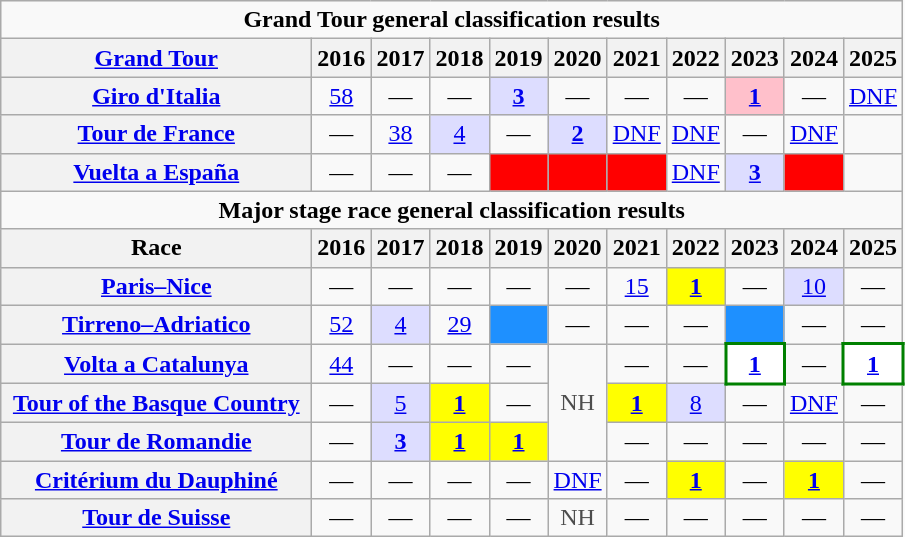<table class="wikitable plainrowheaders">
<tr>
<td colspan="11" align="center"><strong>Grand Tour general classification results</strong></td>
</tr>
<tr>
<th scope="col" width=200><a href='#'>Grand Tour</a></th>
<th scope="col">2016</th>
<th scope="col">2017</th>
<th scope="col">2018</th>
<th scope="col">2019</th>
<th scope="col">2020</th>
<th scope="col">2021</th>
<th scope="col">2022</th>
<th scope="col">2023</th>
<th scope="col">2024</th>
<th scope="col">2025</th>
</tr>
<tr style="text-align:center;">
<th scope="row"> <a href='#'>Giro d'Italia</a></th>
<td><a href='#'>58</a></td>
<td>—</td>
<td>—</td>
<td style="background:#ddf;"><a href='#'><strong>3</strong></a></td>
<td>—</td>
<td>—</td>
<td>—</td>
<td style="background:pink;"><a href='#'><strong>1</strong></a></td>
<td>—</td>
<td><a href='#'>DNF</a></td>
</tr>
<tr style="text-align:center;">
<th scope="row"> <a href='#'>Tour de France</a></th>
<td>—</td>
<td><a href='#'>38</a></td>
<td style="background:#ddf;"><a href='#'>4</a></td>
<td>—</td>
<td style="background:#ddf;"><a href='#'><strong>2</strong></a></td>
<td><a href='#'>DNF</a></td>
<td><a href='#'>DNF</a></td>
<td>—</td>
<td><a href='#'>DNF</a></td>
<td></td>
</tr>
<tr style="text-align:center;">
<th scope="row"> <a href='#'>Vuelta a España</a></th>
<td>—</td>
<td>—</td>
<td>—</td>
<td style="background:red;"></td>
<td style="background:red;"></td>
<td style="background:red;"></td>
<td><a href='#'>DNF</a></td>
<td style="background:#ddf;"><a href='#'><strong>3</strong></a></td>
<td style="background:red;"></td>
<td></td>
</tr>
<tr>
<td colspan="11" align="center"><strong>Major stage race general classification results</strong></td>
</tr>
<tr>
<th scope="col">Race</th>
<th scope="col">2016</th>
<th scope="col">2017</th>
<th scope="col">2018</th>
<th scope="col">2019</th>
<th scope="col">2020</th>
<th scope="col">2021</th>
<th scope="col">2022</th>
<th scope="col">2023</th>
<th scope="col">2024</th>
<th scope="col">2025</th>
</tr>
<tr style="text-align:center;">
<th scope="row"> <a href='#'>Paris–Nice</a></th>
<td>—</td>
<td>—</td>
<td>—</td>
<td>—</td>
<td>—</td>
<td><a href='#'>15</a></td>
<td style="background:yellow;"><a href='#'><strong>1</strong></a></td>
<td>—</td>
<td style="background:#ddf;"><a href='#'>10</a></td>
<td>—</td>
</tr>
<tr style="text-align:center;">
<th scope="row"> <a href='#'>Tirreno–Adriatico</a></th>
<td><a href='#'>52</a></td>
<td style="background:#ddf;"><a href='#'>4</a></td>
<td><a href='#'>29</a></td>
<td style="background:dodgerblue;"></td>
<td>—</td>
<td>—</td>
<td>—</td>
<td style="background:dodgerblue;"></td>
<td>—</td>
<td>—</td>
</tr>
<tr style="text-align:center;">
<th scope="row"> <a href='#'>Volta a Catalunya</a></th>
<td><a href='#'>44</a></td>
<td>—</td>
<td>—</td>
<td>—</td>
<td style="color:#4d4d4d;" rowspan=3>NH</td>
<td>—</td>
<td>—</td>
<td style="background:white; border:2px solid green;"><a href='#'><strong>1</strong></a></td>
<td>—</td>
<td style="background:white; border:2px solid green;"><a href='#'><strong>1</strong></a></td>
</tr>
<tr style="text-align:center;">
<th scope="row"> <a href='#'>Tour of the Basque Country</a></th>
<td>—</td>
<td style="background:#ddf;"><a href='#'>5</a></td>
<th style="background:yellow;"><a href='#'>1</a></th>
<td>—</td>
<th style="background:yellow;"><a href='#'>1</a></th>
<td style="background:#ddf;"><a href='#'>8</a></td>
<td>—</td>
<td><a href='#'>DNF</a></td>
<td>—</td>
</tr>
<tr style="text-align:center;">
<th scope="row"> <a href='#'>Tour de Romandie</a></th>
<td>—</td>
<th style="background:#ddf;"><a href='#'>3</a></th>
<th style="background:yellow;"><a href='#'>1</a></th>
<th style="background:yellow;"><a href='#'>1</a></th>
<td>—</td>
<td>—</td>
<td>—</td>
<td>—</td>
<td>—</td>
</tr>
<tr style="text-align:center;">
<th scope="row"> <a href='#'>Critérium du Dauphiné</a></th>
<td>—</td>
<td>—</td>
<td>—</td>
<td>—</td>
<td><a href='#'>DNF</a></td>
<td>—</td>
<th style="background:yellow;"><a href='#'>1</a></th>
<td>—</td>
<th style="background:yellow;"><a href='#'>1</a></th>
<td>—</td>
</tr>
<tr style="text-align:center;">
<th scope="row"> <a href='#'>Tour de Suisse</a></th>
<td>—</td>
<td>—</td>
<td>—</td>
<td>—</td>
<td style="color:#4d4d4d;">NH</td>
<td>—</td>
<td>—</td>
<td>—</td>
<td>—</td>
<td>—</td>
</tr>
</table>
